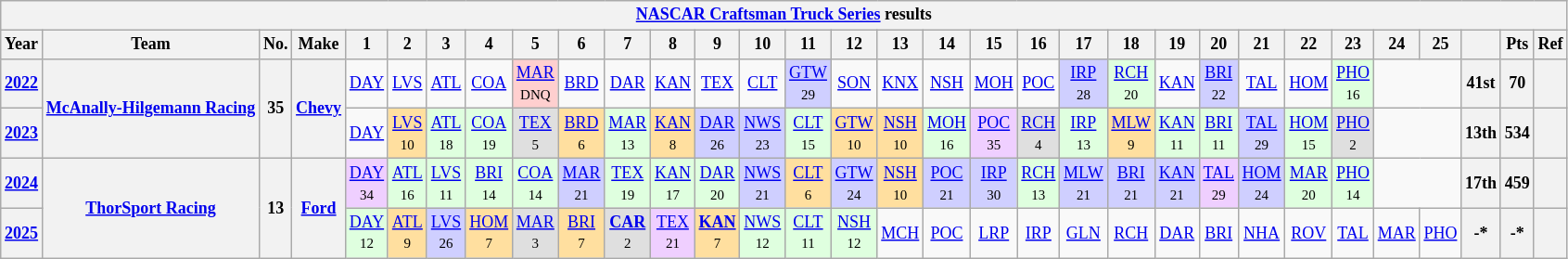<table class="wikitable" style="text-align:center; font-size:75%">
<tr>
<th colspan=47><a href='#'>NASCAR Craftsman Truck Series</a> results</th>
</tr>
<tr>
<th>Year</th>
<th>Team</th>
<th>No.</th>
<th>Make</th>
<th>1</th>
<th>2</th>
<th>3</th>
<th>4</th>
<th>5</th>
<th>6</th>
<th>7</th>
<th>8</th>
<th>9</th>
<th>10</th>
<th>11</th>
<th>12</th>
<th>13</th>
<th>14</th>
<th>15</th>
<th>16</th>
<th>17</th>
<th>18</th>
<th>19</th>
<th>20</th>
<th>21</th>
<th>22</th>
<th>23</th>
<th>24</th>
<th>25</th>
<th></th>
<th>Pts</th>
<th>Ref</th>
</tr>
<tr>
<th><a href='#'>2022</a></th>
<th rowspan=2><a href='#'>McAnally-Hilgemann Racing</a></th>
<th rowspan=2>35</th>
<th rowspan=2><a href='#'>Chevy</a></th>
<td><a href='#'>DAY</a></td>
<td><a href='#'>LVS</a></td>
<td><a href='#'>ATL</a></td>
<td><a href='#'>COA</a></td>
<td style="background:#FFCFCF;"><a href='#'>MAR</a><br><small>DNQ</small></td>
<td><a href='#'>BRD</a></td>
<td><a href='#'>DAR</a></td>
<td><a href='#'>KAN</a></td>
<td><a href='#'>TEX</a></td>
<td><a href='#'>CLT</a></td>
<td style="background:#CFCFFF;"><a href='#'>GTW</a><br><small>29</small></td>
<td><a href='#'>SON</a></td>
<td><a href='#'>KNX</a></td>
<td><a href='#'>NSH</a></td>
<td><a href='#'>MOH</a></td>
<td><a href='#'>POC</a></td>
<td style="background:#CFCFFF;"><a href='#'>IRP</a><br><small>28</small></td>
<td style="background:#DFFFDF;"><a href='#'>RCH</a><br><small>20</small></td>
<td><a href='#'>KAN</a></td>
<td style="background:#CFCFFF;"><a href='#'>BRI</a><br><small>22</small></td>
<td><a href='#'>TAL</a></td>
<td><a href='#'>HOM</a></td>
<td style="background:#DFFFDF;"><a href='#'>PHO</a><br><small>16</small></td>
<td colspan=2></td>
<th>41st</th>
<th>70</th>
<th></th>
</tr>
<tr>
<th><a href='#'>2023</a></th>
<td><a href='#'>DAY</a></td>
<td style="background:#FFDF9F;"><a href='#'>LVS</a><br><small>10</small></td>
<td style="background:#DFFFDF;"><a href='#'>ATL</a><br><small>18</small></td>
<td style="background:#DFFFDF;"><a href='#'>COA</a><br><small>19</small></td>
<td style="background:#DFDFDF;"><a href='#'>TEX</a><br><small>5</small></td>
<td style="background:#FFDF9F;"><a href='#'>BRD</a><br><small>6</small></td>
<td style="background:#DFFFDF;"><a href='#'>MAR</a><br><small>13</small></td>
<td style="background:#FFDF9F;"><a href='#'>KAN</a><br><small>8</small></td>
<td style="background:#CFCFFF;"><a href='#'>DAR</a><br><small>26</small></td>
<td style="background:#CFCFFF;"><a href='#'>NWS</a><br><small>23</small></td>
<td style="background:#DFFFDF;"><a href='#'>CLT</a><br><small>15</small></td>
<td style="background:#FFDF9F;"><a href='#'>GTW</a><br><small>10</small></td>
<td style="background:#FFDF9F;"><a href='#'>NSH</a><br><small>10</small></td>
<td style="background:#DFFFDF;"><a href='#'>MOH</a><br><small>16</small></td>
<td style="background:#EFCFFF;"><a href='#'>POC</a><br><small>35</small></td>
<td style="background:#DFDFDF;"><a href='#'>RCH</a><br><small>4</small></td>
<td style="background:#DFFFDF;"><a href='#'>IRP</a><br><small>13</small></td>
<td style="background:#FFDF9F;"><a href='#'>MLW</a><br><small>9</small></td>
<td style="background:#DFFFDF;"><a href='#'>KAN</a><br><small>11</small></td>
<td style="background:#DFFFDF;"><a href='#'>BRI</a><br><small>11</small></td>
<td style="background:#CFCFFF;"><a href='#'>TAL</a><br><small>29</small></td>
<td style="background:#DFFFDF;"><a href='#'>HOM</a><br><small>15</small></td>
<td style="background:#DFDFDF;"><a href='#'>PHO</a><br><small>2</small></td>
<td colspan=2></td>
<th>13th</th>
<th>534</th>
<th></th>
</tr>
<tr>
<th><a href='#'>2024</a></th>
<th rowspan=2><a href='#'>ThorSport Racing</a></th>
<th rowspan=2>13</th>
<th rowspan=2><a href='#'>Ford</a></th>
<td style="background:#EFCFFF;"><a href='#'>DAY</a><br><small>34</small></td>
<td style="background:#DFFFDF;"><a href='#'>ATL</a><br><small>16</small></td>
<td style="background:#DFFFDF;"><a href='#'>LVS</a><br><small>11</small></td>
<td style="background:#DFFFDF;"><a href='#'>BRI</a><br><small>14</small></td>
<td style="background:#DFFFDF;"><a href='#'>COA</a><br><small>14</small></td>
<td style="background:#CFCFFF;"><a href='#'>MAR</a><br><small>21</small></td>
<td style="background:#DFFFDF;"><a href='#'>TEX</a><br><small>19</small></td>
<td style="background:#DFFFDF;"><a href='#'>KAN</a><br><small>17</small></td>
<td style="background:#DFFFDF;"><a href='#'>DAR</a><br><small>20</small></td>
<td style="background:#CFCFFF;"><a href='#'>NWS</a><br><small>21</small></td>
<td style="background:#FFDF9F;"><a href='#'>CLT</a><br><small>6</small></td>
<td style="background:#CFCFFF;"><a href='#'>GTW</a><br><small>24</small></td>
<td style="background:#FFDF9F;"><a href='#'>NSH</a><br><small>10</small></td>
<td style="background:#CFCFFF;"><a href='#'>POC</a><br><small>21</small></td>
<td style="background:#CFCFFF;"><a href='#'>IRP</a><br><small>30</small></td>
<td style="background:#DFFFDF;"><a href='#'>RCH</a><br><small>13</small></td>
<td style="background:#CFCFFF;"><a href='#'>MLW</a><br><small>21</small></td>
<td style="background:#CFCFFF;"><a href='#'>BRI</a><br><small>21</small></td>
<td style="background:#CFCFFF;"><a href='#'>KAN</a><br><small>21</small></td>
<td style="background:#EFCFFF;"><a href='#'>TAL</a><br><small>29</small></td>
<td style="background:#CFCFFF;"><a href='#'>HOM</a><br><small>24</small></td>
<td style="background:#DFFFDF;"><a href='#'>MAR</a><br><small>20</small></td>
<td style="background:#DFFFDF;"><a href='#'>PHO</a><br><small>14</small></td>
<td colspan=2></td>
<th>17th</th>
<th>459</th>
<th></th>
</tr>
<tr>
<th><a href='#'>2025</a></th>
<td style="background:#DFFFDF;"><a href='#'>DAY</a><br><small>12</small></td>
<td style="background:#FFDF9F;"><a href='#'>ATL</a><br><small>9</small></td>
<td style="background:#CFCFFF;"><a href='#'>LVS</a><br><small>26</small></td>
<td style="background:#FFDF9F;"><a href='#'>HOM</a><br><small>7</small></td>
<td style="background:#DFDFDF;"><a href='#'>MAR</a><br><small>3</small></td>
<td style="background:#FFDF9F;"><a href='#'>BRI</a><br><small>7</small></td>
<td style="background:#DFDFDF;"><strong><a href='#'>CAR</a></strong><br><small>2</small></td>
<td style="background:#EFCFFF;"><a href='#'>TEX</a><br><small>21</small></td>
<td style="background:#FFDF9F;"><strong><a href='#'>KAN</a></strong><br><small>7</small></td>
<td style="background:#DFFFDF;"><a href='#'>NWS</a><br><small>12</small></td>
<td style="background:#DFFFDF;"><a href='#'>CLT</a><br><small>11</small></td>
<td style="background:#DFFFDF;"><a href='#'>NSH</a><br><small>12</small></td>
<td style="background:#;"><a href='#'>MCH</a><br><small></small></td>
<td><a href='#'>POC</a></td>
<td><a href='#'>LRP</a></td>
<td><a href='#'>IRP</a></td>
<td><a href='#'>GLN</a></td>
<td><a href='#'>RCH</a></td>
<td><a href='#'>DAR</a></td>
<td><a href='#'>BRI</a></td>
<td><a href='#'>NHA</a></td>
<td><a href='#'>ROV</a></td>
<td><a href='#'>TAL</a></td>
<td><a href='#'>MAR</a></td>
<td><a href='#'>PHO</a></td>
<th>-*</th>
<th>-*</th>
<th></th>
</tr>
</table>
